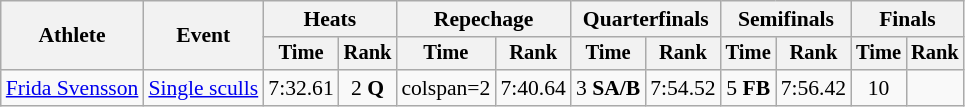<table class="wikitable" style="font-size:90%">
<tr>
<th rowspan="2">Athlete</th>
<th rowspan="2">Event</th>
<th colspan="2">Heats</th>
<th colspan="2">Repechage</th>
<th colspan="2">Quarterfinals</th>
<th colspan="2">Semifinals</th>
<th colspan="2">Finals</th>
</tr>
<tr style="font-size:95%">
<th>Time</th>
<th>Rank</th>
<th>Time</th>
<th>Rank</th>
<th>Time</th>
<th>Rank</th>
<th>Time</th>
<th>Rank</th>
<th>Time</th>
<th>Rank</th>
</tr>
<tr align=center>
<td align=left><a href='#'>Frida Svensson</a></td>
<td align=left><a href='#'>Single sculls</a></td>
<td>7:32.61</td>
<td>2 <strong>Q</strong></td>
<td>colspan=2 </td>
<td>7:40.64</td>
<td>3 <strong>SA/B</strong></td>
<td>7:54.52</td>
<td>5 <strong>FB</strong></td>
<td>7:56.42</td>
<td>10</td>
</tr>
</table>
